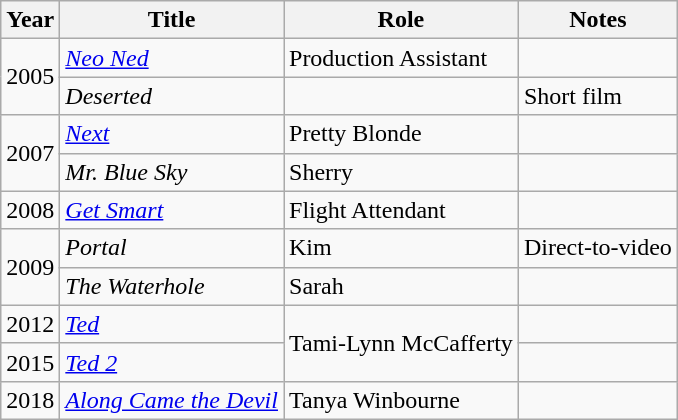<table class="wikitable sortable">
<tr>
<th>Year</th>
<th>Title</th>
<th>Role</th>
<th>Notes</th>
</tr>
<tr>
<td rowspan=2>2005</td>
<td><em><a href='#'>Neo Ned</a></em></td>
<td>Production Assistant</td>
<td></td>
</tr>
<tr>
<td><em>Deserted</em></td>
<td></td>
<td>Short film</td>
</tr>
<tr>
<td rowspan=2>2007</td>
<td><em><a href='#'>Next</a></em></td>
<td>Pretty Blonde</td>
<td></td>
</tr>
<tr>
<td><em>Mr. Blue Sky</em></td>
<td>Sherry</td>
<td></td>
</tr>
<tr>
<td>2008</td>
<td><em><a href='#'>Get Smart</a></em></td>
<td>Flight Attendant</td>
<td></td>
</tr>
<tr>
<td rowspan=2>2009</td>
<td><em>Portal</em></td>
<td>Kim</td>
<td>Direct-to-video</td>
</tr>
<tr>
<td><em>The Waterhole</em></td>
<td>Sarah</td>
<td></td>
</tr>
<tr>
<td>2012</td>
<td><em><a href='#'>Ted</a></em></td>
<td rowspan=2>Tami-Lynn McCafferty</td>
<td></td>
</tr>
<tr>
<td>2015</td>
<td><em><a href='#'>Ted 2</a></em></td>
<td></td>
</tr>
<tr>
<td>2018</td>
<td><em><a href='#'>Along Came the Devil</a></em></td>
<td>Tanya Winbourne</td>
<td></td>
</tr>
</table>
